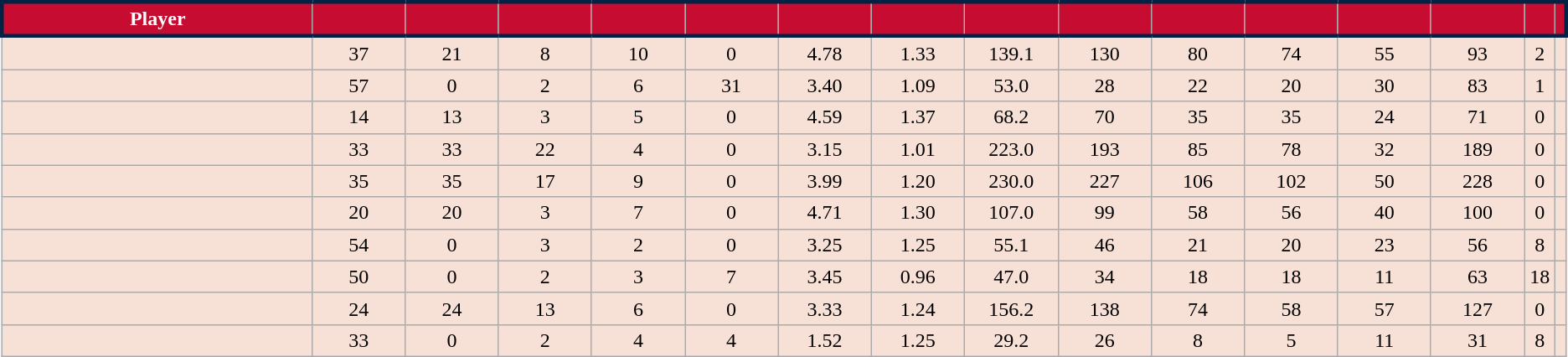<table class="wikitable sortable">
<tr>
<th style="background:#c60c30; width:20%; color:#fff; border-top: 3px solid #024; border-bottom: 3px solid #024; border-left: 3px solid #024;">Player</th>
<th style="background:#c60c30; width:6%; color:#fff; border-top: 3px solid #024; border-bottom: 3px solid #024;"></th>
<th style="background:#c60c30; width:6%; color:#fff; border-top: 3px solid #024; border-bottom: 3px solid #024;"></th>
<th style="background:#c60c30; width:6%; color:#fff; border-top: 3px solid #024; border-bottom: 3px solid #024;"></th>
<th style="background:#c60c30; width:6%; color:#fff; border-top: 3px solid #024; border-bottom: 3px solid #024;"></th>
<th style="background:#c60c30; width:6%; color:#fff; border-top: 3px solid #024; border-bottom: 3px solid #024;"></th>
<th style="background:#c60c30; width:6%; color:#fff; border-top: 3px solid #024; border-bottom: 3px solid #024;"></th>
<th style="background:#c60c30; width:6%; color:#fff; border-top: 3px solid #024; border-bottom: 3px solid #024;"></th>
<th style="background:#c60c30; width:6%; color:#fff; border-top: 3px solid #024; border-bottom: 3px solid #024;"></th>
<th style="background:#c60c30; width:6%; color:#fff; border-top: 3px solid #024; border-bottom: 3px solid #024;"></th>
<th style="background:#c60c30; width:6%; color:#fff; border-top: 3px solid #024; border-bottom: 3px solid #024;"></th>
<th style="background:#c60c30; width:6%; color:#fff; border-top: 3px solid #024; border-bottom: 3px solid #024;"></th>
<th style="background:#c60c30; width:6%; color:#fff; border-top: 3px solid #024; border-bottom: 3px solid #024;"></th>
<th style="background:#c60c30; width:6%; color:#fff; border-top: 3px solid #024; border-bottom: 3px solid #024;"></th>
<th style="background:#c60c30; width:6%; color:#fff; border-top: 3px solid #024; border-bottom: 3px solid #024;"></th>
<th style="background:#c60c30; width:6%; color:#fff; border-top: 3px solid #024; border-bottom: 3px solid #024; border-right: 3px solid #024;"></th>
</tr>
<tr style="text-align:center; background:#f7e1d7;">
<td></td>
<td>37</td>
<td>21</td>
<td>8</td>
<td>10</td>
<td>0</td>
<td>4.78</td>
<td>1.33</td>
<td>139.1</td>
<td>130</td>
<td>80</td>
<td>74</td>
<td>55</td>
<td>93</td>
<td>2</td>
<td></td>
</tr>
<tr style="text-align:center; background:#f7e1d7;">
<td></td>
<td>57</td>
<td>0</td>
<td>2</td>
<td>6</td>
<td>31</td>
<td>3.40</td>
<td>1.09</td>
<td>53.0</td>
<td>28</td>
<td>22</td>
<td>20</td>
<td>30</td>
<td>83</td>
<td>1</td>
<td></td>
</tr>
<tr style="text-align:center; background:#f7e1d7;">
<td></td>
<td>14</td>
<td>13</td>
<td>3</td>
<td>5</td>
<td>0</td>
<td>4.59</td>
<td>1.37</td>
<td>68.2</td>
<td>70</td>
<td>35</td>
<td>35</td>
<td>24</td>
<td>71</td>
<td>0</td>
<td></td>
</tr>
<tr style="text-align:center; background:#f7e1d7;">
<td></td>
<td>33</td>
<td>33</td>
<td>22</td>
<td>4</td>
<td>0</td>
<td>3.15</td>
<td>1.01</td>
<td>223.0</td>
<td>193</td>
<td>85</td>
<td>78</td>
<td>32</td>
<td>189</td>
<td>0</td>
<td></td>
</tr>
<tr style="text-align:center; background:#f7e1d7;">
<td></td>
<td>35</td>
<td>35</td>
<td>17</td>
<td>9</td>
<td>0</td>
<td>3.99</td>
<td>1.20</td>
<td>230.0</td>
<td>227</td>
<td>106</td>
<td>102</td>
<td>50</td>
<td>228</td>
<td>0</td>
<td></td>
</tr>
<tr style="text-align:center; background:#f7e1d7;">
<td></td>
<td>20</td>
<td>20</td>
<td>3</td>
<td>7</td>
<td>0</td>
<td>4.71</td>
<td>1.30</td>
<td>107.0</td>
<td>99</td>
<td>58</td>
<td>56</td>
<td>40</td>
<td>100</td>
<td>0</td>
<td></td>
</tr>
<tr style="text-align:center; background:#f7e1d7;">
<td></td>
<td>54</td>
<td>0</td>
<td>3</td>
<td>2</td>
<td>0</td>
<td>3.25</td>
<td>1.25</td>
<td>55.1</td>
<td>46</td>
<td>21</td>
<td>20</td>
<td>23</td>
<td>56</td>
<td>8</td>
<td></td>
</tr>
<tr style="text-align:center; background:#f7e1d7;">
<td></td>
<td>50</td>
<td>0</td>
<td>2</td>
<td>3</td>
<td>7</td>
<td>3.45</td>
<td>0.96</td>
<td>47.0</td>
<td>34</td>
<td>18</td>
<td>18</td>
<td>11</td>
<td>63</td>
<td>18</td>
<td></td>
</tr>
<tr style="text-align:center; background:#f7e1d7;">
<td></td>
<td>24</td>
<td>24</td>
<td>13</td>
<td>6</td>
<td>0</td>
<td>3.33</td>
<td>1.24</td>
<td>156.2</td>
<td>138</td>
<td>74</td>
<td>58</td>
<td>57</td>
<td>127</td>
<td>0</td>
<td></td>
</tr>
<tr style="text-align:center; background:#f7e1d7;">
<td></td>
<td>33</td>
<td>0</td>
<td>2</td>
<td>4</td>
<td>4</td>
<td>1.52</td>
<td>1.25</td>
<td>29.2</td>
<td>26</td>
<td>8</td>
<td>5</td>
<td>11</td>
<td>31</td>
<td>8</td>
<td></td>
</tr>
</table>
